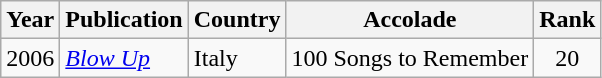<table class="wikitable">
<tr>
<th>Year</th>
<th>Publication</th>
<th>Country</th>
<th>Accolade</th>
<th>Rank</th>
</tr>
<tr>
<td>2006</td>
<td><em><a href='#'>Blow Up</a></em></td>
<td>Italy</td>
<td>100 Songs to Remember</td>
<td style="text-align:center;">20</td>
</tr>
</table>
